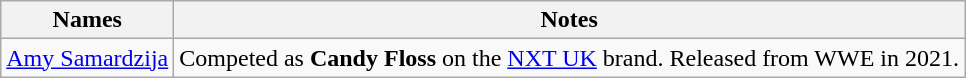<table class="wikitable sortable">
<tr>
<th>Names</th>
<th>Notes</th>
</tr>
<tr>
<td><a href='#'>Amy Samardzija</a></td>
<td>Competed as <strong>Candy Floss</strong> on the <a href='#'>NXT UK</a> brand. Released from WWE in 2021.</td>
</tr>
</table>
